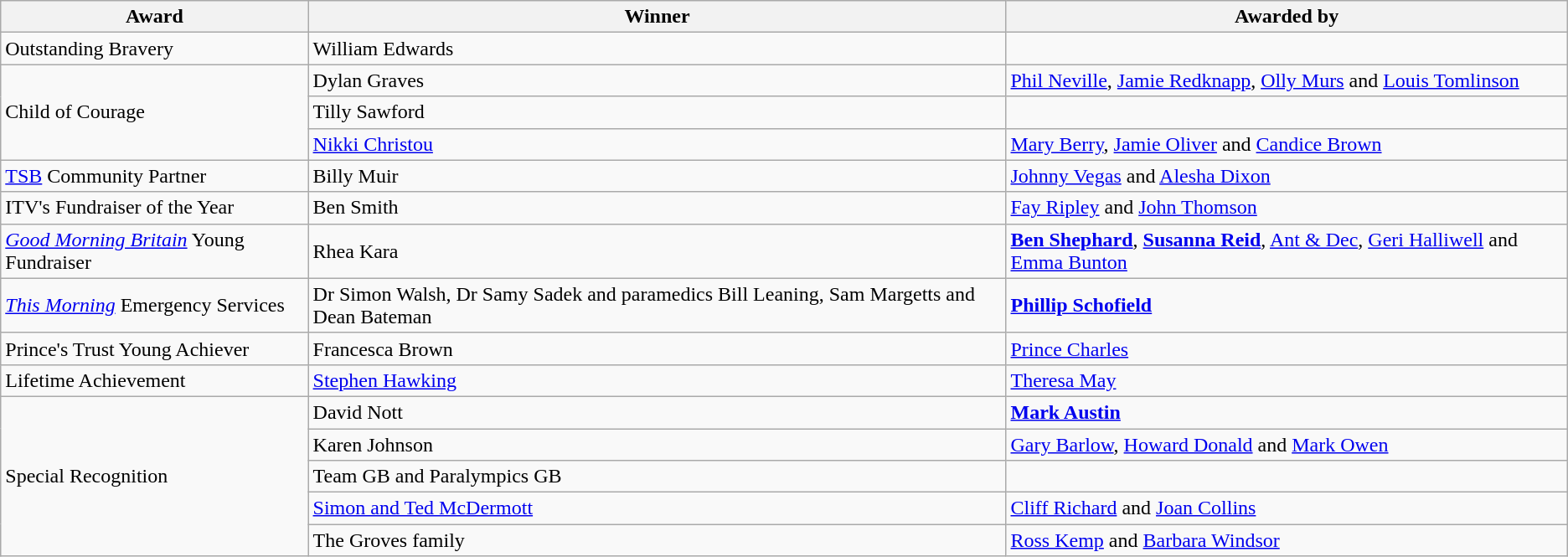<table class="wikitable sortable">
<tr>
<th>Award</th>
<th>Winner</th>
<th>Awarded by</th>
</tr>
<tr>
<td>Outstanding Bravery</td>
<td>William Edwards</td>
<td></td>
</tr>
<tr>
<td rowspan=3>Child of Courage</td>
<td>Dylan Graves</td>
<td><a href='#'>Phil Neville</a>, <a href='#'>Jamie Redknapp</a>, <a href='#'>Olly Murs</a> and <a href='#'>Louis Tomlinson</a></td>
</tr>
<tr>
<td>Tilly Sawford</td>
<td></td>
</tr>
<tr>
<td><a href='#'>Nikki Christou</a></td>
<td><a href='#'>Mary Berry</a>, <a href='#'>Jamie Oliver</a> and <a href='#'>Candice Brown</a></td>
</tr>
<tr>
<td><a href='#'>TSB</a> Community Partner</td>
<td>Billy Muir</td>
<td><a href='#'>Johnny Vegas</a> and <a href='#'>Alesha Dixon</a></td>
</tr>
<tr>
<td>ITV's Fundraiser of the Year</td>
<td>Ben Smith</td>
<td><a href='#'>Fay Ripley</a> and <a href='#'>John Thomson</a></td>
</tr>
<tr>
<td><em><a href='#'>Good Morning Britain</a></em> Young Fundraiser</td>
<td>Rhea Kara</td>
<td><strong><a href='#'>Ben Shephard</a></strong>, <strong><a href='#'>Susanna Reid</a></strong>, <a href='#'>Ant & Dec</a>, <a href='#'>Geri Halliwell</a> and <a href='#'>Emma Bunton</a></td>
</tr>
<tr>
<td><em><a href='#'>This Morning</a></em> Emergency Services</td>
<td>Dr Simon Walsh, Dr Samy Sadek and paramedics Bill Leaning, Sam Margetts and Dean Bateman</td>
<td><strong><a href='#'>Phillip Schofield</a></strong></td>
</tr>
<tr>
<td>Prince's Trust Young Achiever</td>
<td>Francesca Brown</td>
<td><a href='#'>Prince Charles</a></td>
</tr>
<tr>
<td>Lifetime Achievement</td>
<td><a href='#'>Stephen Hawking</a></td>
<td><a href='#'>Theresa May</a></td>
</tr>
<tr>
<td rowspan=5>Special Recognition</td>
<td>David Nott</td>
<td><strong><a href='#'>Mark Austin</a></strong></td>
</tr>
<tr>
<td>Karen Johnson</td>
<td><a href='#'>Gary Barlow</a>, <a href='#'>Howard Donald</a> and <a href='#'>Mark Owen</a></td>
</tr>
<tr>
<td>Team GB and Paralympics GB</td>
<td></td>
</tr>
<tr>
<td><a href='#'>Simon and Ted McDermott</a></td>
<td><a href='#'>Cliff Richard</a> and <a href='#'>Joan Collins</a></td>
</tr>
<tr>
<td>The Groves family</td>
<td><a href='#'>Ross Kemp</a> and <a href='#'>Barbara Windsor</a></td>
</tr>
</table>
